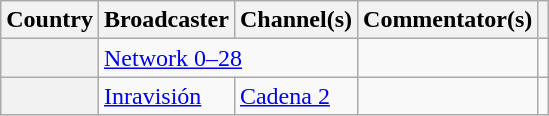<table class="wikitable plainrowheaders">
<tr>
<th scope="col">Country</th>
<th scope="col">Broadcaster</th>
<th scope="col">Channel(s)</th>
<th scope="col">Commentator(s)</th>
<th scope="col"></th>
</tr>
<tr>
<th scope="rowgroup"></th>
<td colspan="2"><a href='#'>Network 0–28</a></td>
<td></td>
<td></td>
</tr>
<tr>
<th scope="rowgroup"></th>
<td><a href='#'>Inravisión</a></td>
<td><a href='#'>Cadena 2</a></td>
<td></td>
<td></td>
</tr>
</table>
